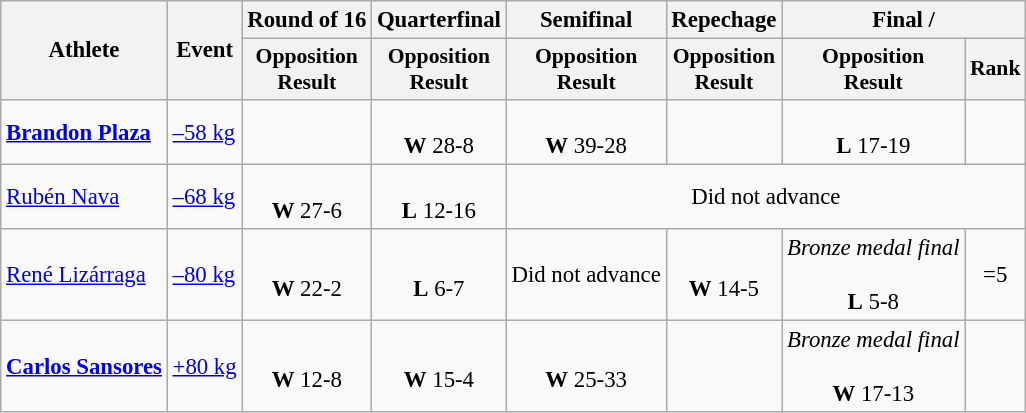<table class=wikitable style=font-size:95%;text-align:center>
<tr>
<th rowspan=2>Athlete</th>
<th rowspan=2>Event</th>
<th>Round of 16</th>
<th>Quarterfinal</th>
<th>Semifinal</th>
<th>Repechage</th>
<th colspan=2>Final / </th>
</tr>
<tr style=font-size:95%>
<th>Opposition<br>Result</th>
<th>Opposition<br>Result</th>
<th>Opposition<br>Result</th>
<th>Opposition<br>Result</th>
<th>Opposition<br>Result</th>
<th>Rank</th>
</tr>
<tr>
<td align=left><strong><a href='#'>Brandon Plaza</a></strong></td>
<td align=left><a href='#'>–58 kg</a></td>
<td></td>
<td><br><strong>W</strong> 28-8</td>
<td><br><strong>W</strong> 39-28</td>
<td></td>
<td><br><strong>L</strong> 17-19</td>
<td></td>
</tr>
<tr>
<td align=left><a href='#'>Rubén Nava</a></td>
<td align=left><a href='#'>–68 kg</a></td>
<td><br><strong>W</strong> 27-6</td>
<td><br><strong>L</strong> 12-16</td>
<td colspan=4>Did not advance</td>
</tr>
<tr>
<td align=left><a href='#'>René Lizárraga</a></td>
<td align=left><a href='#'>–80 kg</a></td>
<td><br><strong>W</strong> 22-2</td>
<td><br><strong>L</strong> 6-7</td>
<td>Did not advance</td>
<td><br><strong>W</strong> 14-5</td>
<td><em>Bronze medal final</em><br><br><strong>L</strong> 5-8</td>
<td>=5</td>
</tr>
<tr>
<td align=left><strong><a href='#'>Carlos Sansores</a></strong></td>
<td align=left><a href='#'>+80 kg</a></td>
<td><br><strong>W</strong> 12-8</td>
<td><br><strong>W</strong> 15-4</td>
<td><br><strong>W</strong> 25-33</td>
<td></td>
<td><em>Bronze medal final</em><br><br><strong>W</strong> 17-13</td>
<td></td>
</tr>
</table>
